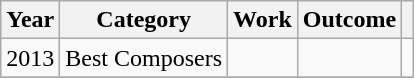<table class="wikitable plainrowheaders" style="text-align:center;">
<tr>
<th>Year</th>
<th>Category</th>
<th>Work</th>
<th>Outcome</th>
<th></th>
</tr>
<tr>
<td>2013</td>
<td>Best Composers</td>
<td></td>
<td></td>
<td></td>
</tr>
<tr>
</tr>
</table>
